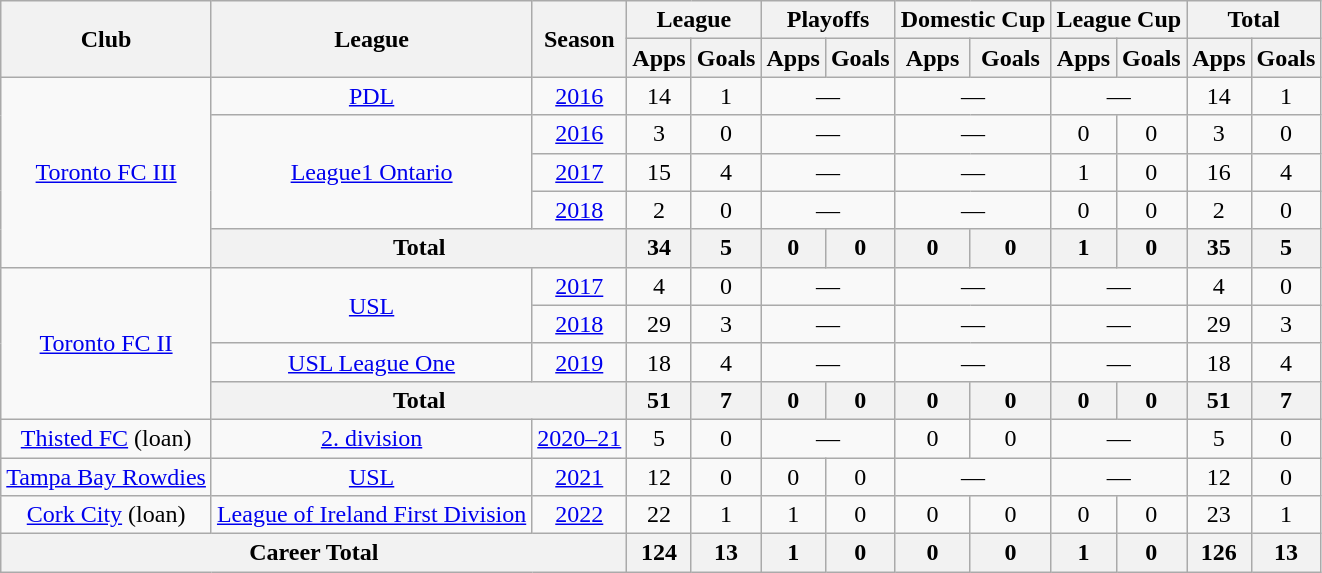<table class="wikitable" style="text-align: center;">
<tr>
<th rowspan="2">Club</th>
<th rowspan="2">League</th>
<th rowspan="2">Season</th>
<th colspan="2">League</th>
<th colspan="2">Playoffs</th>
<th colspan="2">Domestic Cup</th>
<th colspan="2">League Cup</th>
<th colspan="2">Total</th>
</tr>
<tr>
<th>Apps</th>
<th>Goals</th>
<th>Apps</th>
<th>Goals</th>
<th>Apps</th>
<th>Goals</th>
<th>Apps</th>
<th>Goals</th>
<th>Apps</th>
<th>Goals</th>
</tr>
<tr>
<td rowspan="5"><a href='#'>Toronto FC III</a></td>
<td><a href='#'>PDL</a></td>
<td><a href='#'>2016</a></td>
<td>14</td>
<td>1</td>
<td colspan="2">—</td>
<td colspan="2">—</td>
<td colspan="2">—</td>
<td>14</td>
<td>1</td>
</tr>
<tr>
<td rowspan="3"><a href='#'>League1 Ontario</a></td>
<td><a href='#'>2016</a></td>
<td>3</td>
<td>0</td>
<td colspan="2">—</td>
<td colspan="2">—</td>
<td>0</td>
<td>0</td>
<td>3</td>
<td>0</td>
</tr>
<tr>
<td><a href='#'>2017</a></td>
<td>15</td>
<td>4</td>
<td colspan="2">—</td>
<td colspan="2">—</td>
<td>1</td>
<td>0</td>
<td>16</td>
<td>4</td>
</tr>
<tr>
<td><a href='#'>2018</a></td>
<td>2</td>
<td>0</td>
<td colspan="2">—</td>
<td colspan="2">—</td>
<td>0</td>
<td>0</td>
<td>2</td>
<td>0</td>
</tr>
<tr>
<th colspan="2">Total</th>
<th>34</th>
<th>5</th>
<th>0</th>
<th>0</th>
<th>0</th>
<th>0</th>
<th>1</th>
<th>0</th>
<th>35</th>
<th>5</th>
</tr>
<tr>
<td rowspan="4"><a href='#'>Toronto FC II</a></td>
<td rowspan="2"><a href='#'>USL</a></td>
<td><a href='#'>2017</a></td>
<td>4</td>
<td>0</td>
<td colspan="2">—</td>
<td colspan="2">—</td>
<td colspan="2">—</td>
<td>4</td>
<td>0</td>
</tr>
<tr>
<td><a href='#'>2018</a></td>
<td>29</td>
<td>3</td>
<td colspan="2">—</td>
<td colspan="2">—</td>
<td colspan="2">—</td>
<td>29</td>
<td>3</td>
</tr>
<tr>
<td><a href='#'>USL League One</a></td>
<td><a href='#'>2019</a></td>
<td>18</td>
<td>4</td>
<td colspan="2">—</td>
<td colspan="2">—</td>
<td colspan="2">—</td>
<td>18</td>
<td>4</td>
</tr>
<tr>
<th colspan="2">Total</th>
<th>51</th>
<th>7</th>
<th>0</th>
<th>0</th>
<th>0</th>
<th>0</th>
<th>0</th>
<th>0</th>
<th>51</th>
<th>7</th>
</tr>
<tr>
<td><a href='#'>Thisted FC</a> (loan)</td>
<td><a href='#'>2. division</a></td>
<td><a href='#'>2020–21</a></td>
<td>5</td>
<td>0</td>
<td colspan="2">—</td>
<td>0</td>
<td>0</td>
<td colspan="2">—</td>
<td>5</td>
<td>0</td>
</tr>
<tr>
<td><a href='#'>Tampa Bay Rowdies</a></td>
<td><a href='#'>USL</a></td>
<td><a href='#'>2021</a></td>
<td>12</td>
<td>0</td>
<td>0</td>
<td>0</td>
<td colspan="2">—</td>
<td colspan="2">—</td>
<td>12</td>
<td>0</td>
</tr>
<tr>
<td><a href='#'>Cork City</a> (loan)</td>
<td><a href='#'>League of Ireland First Division</a></td>
<td><a href='#'>2022</a></td>
<td>22</td>
<td>1</td>
<td>1</td>
<td>0</td>
<td>0</td>
<td>0</td>
<td>0</td>
<td>0</td>
<td>23</td>
<td>1</td>
</tr>
<tr>
<th colspan="3">Career Total</th>
<th>124</th>
<th>13</th>
<th>1</th>
<th>0</th>
<th>0</th>
<th>0</th>
<th>1</th>
<th>0</th>
<th>126</th>
<th>13</th>
</tr>
</table>
